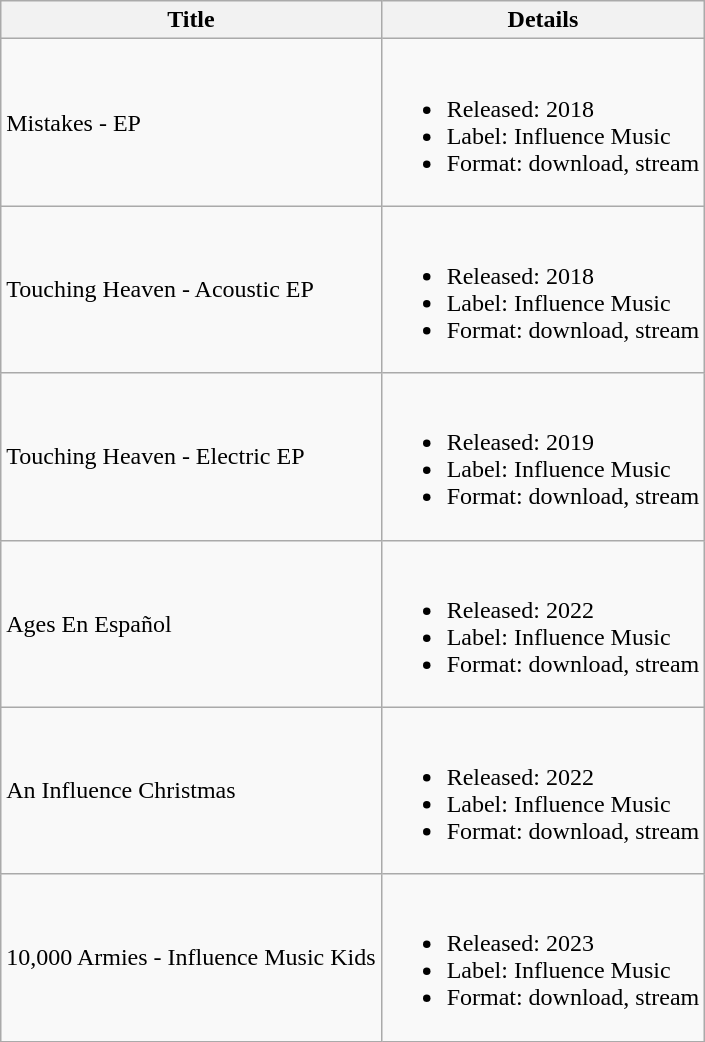<table class="wikitable">
<tr>
<th>Title</th>
<th>Details</th>
</tr>
<tr>
<td>Mistakes - EP</td>
<td><br><ul><li>Released: 2018</li><li>Label: Influence Music</li><li>Format: download, stream</li></ul></td>
</tr>
<tr>
<td>Touching Heaven - Acoustic EP</td>
<td><br><ul><li>Released: 2018</li><li>Label: Influence Music</li><li>Format: download, stream</li></ul></td>
</tr>
<tr>
<td>Touching Heaven - Electric EP</td>
<td><br><ul><li>Released: 2019</li><li>Label: Influence Music</li><li>Format: download, stream</li></ul></td>
</tr>
<tr>
<td>Ages En Español</td>
<td><br><ul><li>Released: 2022</li><li>Label: Influence Music</li><li>Format: download, stream</li></ul></td>
</tr>
<tr>
<td>An Influence Christmas</td>
<td><br><ul><li>Released: 2022</li><li>Label: Influence Music</li><li>Format: download, stream</li></ul></td>
</tr>
<tr>
<td>10,000 Armies - Influence Music Kids </td>
<td><br><ul><li>Released: 2023</li><li>Label: Influence Music</li><li>Format: download, stream</li></ul></td>
</tr>
</table>
